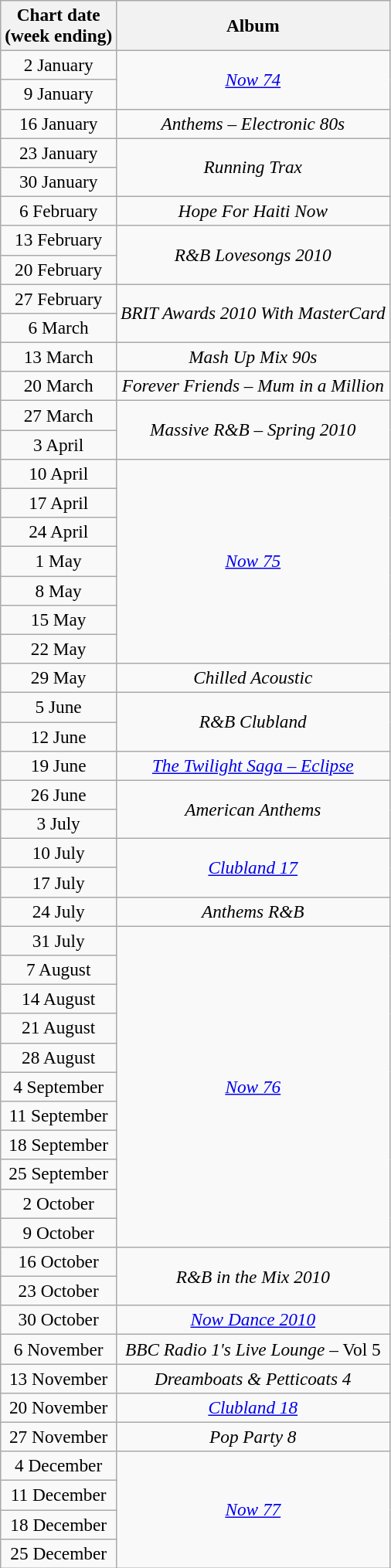<table class="wikitable" style="font-size:97%; text-align:center;">
<tr>
<th>Chart date<br>(week ending)</th>
<th>Album</th>
</tr>
<tr>
<td>2 January</td>
<td rowspan="2"><em><a href='#'>Now 74</a></em></td>
</tr>
<tr>
<td>9 January</td>
</tr>
<tr>
<td>16 January</td>
<td><em>Anthems – Electronic 80s</em></td>
</tr>
<tr>
<td>23 January</td>
<td rowspan="2"><em>Running Trax</em></td>
</tr>
<tr>
<td>30 January</td>
</tr>
<tr>
<td>6 February</td>
<td><em>Hope For Haiti Now</em></td>
</tr>
<tr>
<td>13 February</td>
<td rowspan="2"><em>R&B Lovesongs 2010</em></td>
</tr>
<tr>
<td>20 February</td>
</tr>
<tr>
<td>27 February</td>
<td rowspan="2"><em>BRIT Awards 2010 With MasterCard</em></td>
</tr>
<tr>
<td>6 March</td>
</tr>
<tr>
<td>13 March</td>
<td><em>Mash Up Mix 90s</em></td>
</tr>
<tr>
<td>20 March</td>
<td><em>Forever Friends – Mum in a Million</em></td>
</tr>
<tr>
<td>27 March</td>
<td rowspan="2"><em>Massive R&B – Spring 2010</em></td>
</tr>
<tr>
<td>3 April</td>
</tr>
<tr>
<td>10 April</td>
<td rowspan="7"><em><a href='#'>Now 75</a></em></td>
</tr>
<tr>
<td>17 April</td>
</tr>
<tr>
<td>24 April</td>
</tr>
<tr>
<td>1 May</td>
</tr>
<tr>
<td>8 May</td>
</tr>
<tr>
<td>15 May</td>
</tr>
<tr>
<td>22 May</td>
</tr>
<tr>
<td>29 May</td>
<td><em>Chilled Acoustic</em></td>
</tr>
<tr>
<td>5 June</td>
<td rowspan="2"><em>R&B Clubland</em></td>
</tr>
<tr>
<td>12 June</td>
</tr>
<tr>
<td>19 June</td>
<td><em><a href='#'>The Twilight Saga – Eclipse</a></em></td>
</tr>
<tr>
<td>26 June</td>
<td rowspan="2"><em>American Anthems</em></td>
</tr>
<tr>
<td>3 July</td>
</tr>
<tr>
<td>10 July</td>
<td rowspan="2"><em><a href='#'>Clubland 17</a></em></td>
</tr>
<tr>
<td>17 July</td>
</tr>
<tr>
<td>24 July</td>
<td><em>Anthems R&B</em></td>
</tr>
<tr>
<td>31 July</td>
<td rowspan="11"><em><a href='#'>Now 76</a></em></td>
</tr>
<tr>
<td>7 August</td>
</tr>
<tr>
<td>14 August</td>
</tr>
<tr>
<td>21 August</td>
</tr>
<tr>
<td>28 August</td>
</tr>
<tr>
<td>4 September</td>
</tr>
<tr>
<td>11 September</td>
</tr>
<tr>
<td>18 September</td>
</tr>
<tr>
<td>25 September</td>
</tr>
<tr>
<td>2 October</td>
</tr>
<tr>
<td>9 October</td>
</tr>
<tr>
<td>16 October</td>
<td rowspan="2"><em>R&B in the Mix 2010</em></td>
</tr>
<tr>
<td>23 October</td>
</tr>
<tr>
<td>30 October</td>
<td><em><a href='#'>Now Dance 2010</a></em></td>
</tr>
<tr>
<td>6 November</td>
<td><em>BBC Radio 1's Live Lounge</em> – Vol 5</td>
</tr>
<tr>
<td>13 November</td>
<td><em>Dreamboats & Petticoats 4</em></td>
</tr>
<tr>
<td>20 November</td>
<td><em><a href='#'>Clubland 18</a></em></td>
</tr>
<tr>
<td>27 November</td>
<td><em>Pop Party 8</em></td>
</tr>
<tr>
<td>4 December</td>
<td rowspan="4"><em><a href='#'>Now 77</a></em></td>
</tr>
<tr>
<td>11 December</td>
</tr>
<tr>
<td>18 December</td>
</tr>
<tr>
<td>25 December</td>
</tr>
</table>
